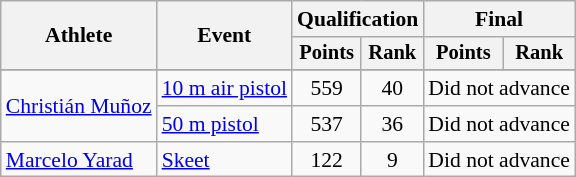<table class="wikitable" style="font-size:90%">
<tr>
<th rowspan="2">Athlete</th>
<th rowspan="2">Event</th>
<th colspan=2>Qualification</th>
<th colspan=2>Final</th>
</tr>
<tr style="font-size:95%">
<th>Points</th>
<th>Rank</th>
<th>Points</th>
<th>Rank</th>
</tr>
<tr align=center>
</tr>
<tr align=center>
<td align=left rowspan=2><a href='#'>Christián Muñoz</a></td>
<td align=left><a href='#'>10 m air pistol</a></td>
<td>559</td>
<td>40</td>
<td colspan=2>Did not advance</td>
</tr>
<tr align=center>
<td align=left><a href='#'>50 m pistol</a></td>
<td>537</td>
<td>36</td>
<td colspan=2>Did not advance</td>
</tr>
<tr align=center>
<td align=left><a href='#'>Marcelo Yarad</a></td>
<td align=left><a href='#'>Skeet</a></td>
<td>122</td>
<td>9</td>
<td colspan=2>Did not advance</td>
</tr>
</table>
